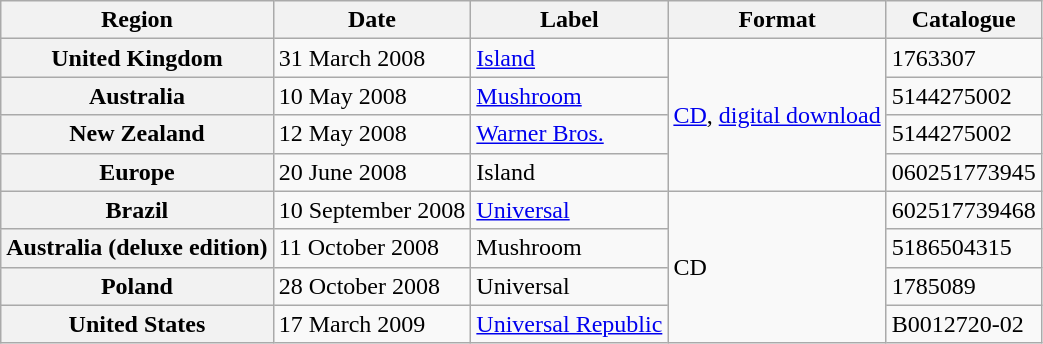<table class="wikitable plainrowheaders">
<tr>
<th>Region</th>
<th>Date</th>
<th>Label</th>
<th>Format</th>
<th>Catalogue</th>
</tr>
<tr>
<th scope="row">United Kingdom</th>
<td>31 March 2008</td>
<td><a href='#'>Island</a></td>
<td rowspan="4"><a href='#'>CD</a>, <a href='#'>digital download</a></td>
<td>1763307</td>
</tr>
<tr>
<th scope="row">Australia</th>
<td>10 May 2008</td>
<td><a href='#'>Mushroom</a></td>
<td>5144275002</td>
</tr>
<tr>
<th scope="row">New Zealand</th>
<td>12 May 2008</td>
<td><a href='#'>Warner Bros.</a></td>
<td>5144275002</td>
</tr>
<tr>
<th scope="row">Europe</th>
<td>20 June 2008</td>
<td>Island</td>
<td>060251773945</td>
</tr>
<tr>
<th scope="row">Brazil</th>
<td>10 September 2008</td>
<td><a href='#'>Universal</a></td>
<td rowspan="4">CD</td>
<td>602517739468</td>
</tr>
<tr>
<th scope="row">Australia (deluxe edition)</th>
<td>11 October 2008</td>
<td>Mushroom</td>
<td>5186504315</td>
</tr>
<tr>
<th scope="row">Poland</th>
<td>28 October 2008</td>
<td>Universal</td>
<td>1785089</td>
</tr>
<tr>
<th scope="row">United States</th>
<td>17 March 2009</td>
<td><a href='#'>Universal Republic</a></td>
<td>B0012720-02</td>
</tr>
</table>
